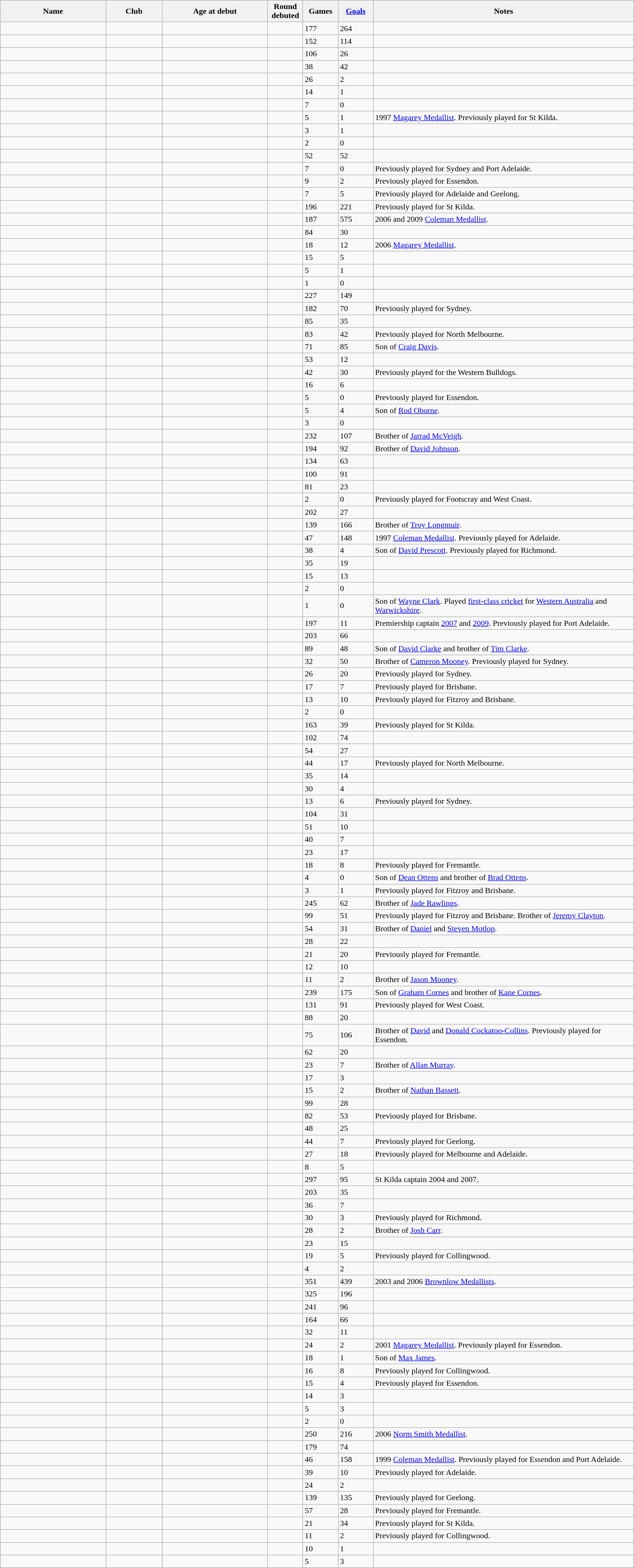<table class="wikitable sortable" width="100%">
<tr bgcolor="#efefef">
<th width=15%>Name</th>
<th width=8%>Club</th>
<th width=15%>Age at debut</th>
<th width=5%>Round debuted</th>
<th width=5%>Games</th>
<th width=5%><a href='#'>Goals</a></th>
<th width=37%>Notes</th>
</tr>
<tr>
<td></td>
<td></td>
<td></td>
<td></td>
<td>177</td>
<td>264</td>
<td></td>
</tr>
<tr>
<td></td>
<td></td>
<td></td>
<td></td>
<td>152</td>
<td>114</td>
<td></td>
</tr>
<tr>
<td></td>
<td></td>
<td></td>
<td></td>
<td>106</td>
<td>26</td>
<td></td>
</tr>
<tr>
<td></td>
<td></td>
<td></td>
<td></td>
<td>38</td>
<td>42</td>
<td></td>
</tr>
<tr>
<td></td>
<td></td>
<td></td>
<td></td>
<td>26</td>
<td>2</td>
<td></td>
</tr>
<tr>
<td></td>
<td></td>
<td></td>
<td></td>
<td>14</td>
<td>1</td>
<td></td>
</tr>
<tr>
<td></td>
<td></td>
<td></td>
<td></td>
<td>7</td>
<td>0</td>
<td></td>
</tr>
<tr>
<td></td>
<td></td>
<td></td>
<td></td>
<td>5</td>
<td>1</td>
<td>1997 <a href='#'>Magarey Medallist</a>. Previously played for St Kilda.</td>
</tr>
<tr>
<td></td>
<td></td>
<td></td>
<td></td>
<td>3</td>
<td>1</td>
<td></td>
</tr>
<tr>
<td></td>
<td></td>
<td></td>
<td></td>
<td>2</td>
<td>0</td>
<td></td>
</tr>
<tr>
<td></td>
<td></td>
<td></td>
<td></td>
<td>52</td>
<td>52</td>
<td></td>
</tr>
<tr>
<td></td>
<td></td>
<td></td>
<td></td>
<td>7</td>
<td>0</td>
<td>Previously played for Sydney and Port Adelaide.</td>
</tr>
<tr>
<td></td>
<td></td>
<td></td>
<td></td>
<td>9</td>
<td>2</td>
<td>Previously played for Essendon.</td>
</tr>
<tr>
<td></td>
<td></td>
<td></td>
<td></td>
<td>7</td>
<td>5</td>
<td>Previously played for Adelaide and Geelong.</td>
</tr>
<tr>
<td></td>
<td></td>
<td></td>
<td></td>
<td>196</td>
<td>221</td>
<td>Previously played for St Kilda.</td>
</tr>
<tr>
<td></td>
<td></td>
<td></td>
<td></td>
<td>187</td>
<td>575</td>
<td>2006 and 2009 <a href='#'>Coleman Medallist</a>.</td>
</tr>
<tr>
<td></td>
<td></td>
<td></td>
<td></td>
<td>84</td>
<td>30</td>
<td></td>
</tr>
<tr>
<td></td>
<td></td>
<td></td>
<td></td>
<td>18</td>
<td>12</td>
<td>2006 <a href='#'>Magarey Medallist</a>.</td>
</tr>
<tr>
<td></td>
<td></td>
<td></td>
<td></td>
<td>15</td>
<td>5</td>
<td></td>
</tr>
<tr>
<td></td>
<td></td>
<td></td>
<td></td>
<td>5</td>
<td>1</td>
<td></td>
</tr>
<tr>
<td></td>
<td></td>
<td></td>
<td></td>
<td>1</td>
<td>0</td>
<td></td>
</tr>
<tr>
</tr>
<tr>
<td></td>
<td></td>
<td></td>
<td></td>
<td>227</td>
<td>149</td>
<td></td>
</tr>
<tr>
<td></td>
<td></td>
<td></td>
<td></td>
<td>182</td>
<td>70</td>
<td>Previously played for Sydney.</td>
</tr>
<tr>
<td></td>
<td></td>
<td></td>
<td></td>
<td>85</td>
<td>35</td>
<td></td>
</tr>
<tr>
<td></td>
<td></td>
<td></td>
<td></td>
<td>83</td>
<td>42</td>
<td>Previously played for North Melbourne.</td>
</tr>
<tr>
<td></td>
<td></td>
<td></td>
<td></td>
<td>71</td>
<td>85</td>
<td>Son of <a href='#'>Craig Davis</a>.</td>
</tr>
<tr>
<td></td>
<td></td>
<td></td>
<td></td>
<td>53</td>
<td>12</td>
<td></td>
</tr>
<tr>
<td></td>
<td></td>
<td></td>
<td></td>
<td>42</td>
<td>30</td>
<td>Previously played for the Western Bulldogs.</td>
</tr>
<tr>
<td></td>
<td></td>
<td></td>
<td></td>
<td>16</td>
<td>6</td>
<td></td>
</tr>
<tr>
<td></td>
<td></td>
<td></td>
<td></td>
<td>5</td>
<td>0</td>
<td>Previously played for Essendon.</td>
</tr>
<tr>
<td></td>
<td></td>
<td></td>
<td></td>
<td>5</td>
<td>4</td>
<td>Son of <a href='#'>Rod Oborne</a>.</td>
</tr>
<tr>
<td></td>
<td></td>
<td></td>
<td></td>
<td>3</td>
<td>0</td>
<td></td>
</tr>
<tr>
<td></td>
<td></td>
<td></td>
<td></td>
<td>232</td>
<td>107</td>
<td>Brother of <a href='#'>Jarrad McVeigh</a>.</td>
</tr>
<tr>
<td></td>
<td></td>
<td></td>
<td></td>
<td>194</td>
<td>92</td>
<td>Brother of <a href='#'>David Johnson</a>.</td>
</tr>
<tr>
<td></td>
<td></td>
<td></td>
<td></td>
<td>134</td>
<td>63</td>
<td></td>
</tr>
<tr>
<td></td>
<td></td>
<td></td>
<td></td>
<td>100</td>
<td>91</td>
<td></td>
</tr>
<tr>
<td></td>
<td></td>
<td></td>
<td></td>
<td>81</td>
<td>23</td>
<td></td>
</tr>
<tr>
<td></td>
<td></td>
<td></td>
<td></td>
<td>2</td>
<td>0</td>
<td>Previously played for Footscray and West Coast.</td>
</tr>
<tr>
<td></td>
<td></td>
<td></td>
<td></td>
<td>202</td>
<td>27</td>
<td></td>
</tr>
<tr>
<td></td>
<td></td>
<td></td>
<td></td>
<td>139</td>
<td>166</td>
<td>Brother of <a href='#'>Troy Longmuir</a>.</td>
</tr>
<tr>
<td></td>
<td></td>
<td></td>
<td></td>
<td>47</td>
<td>148</td>
<td>1997 <a href='#'>Coleman Medallist</a>. Previously played for Adelaide.</td>
</tr>
<tr>
<td></td>
<td></td>
<td></td>
<td></td>
<td>38</td>
<td>4</td>
<td>Son of <a href='#'>David Prescott</a>. Previously played for Richmond.</td>
</tr>
<tr>
<td></td>
<td></td>
<td></td>
<td></td>
<td>35</td>
<td>19</td>
<td></td>
</tr>
<tr>
<td></td>
<td></td>
<td></td>
<td></td>
<td>15</td>
<td>13</td>
<td></td>
</tr>
<tr>
<td></td>
<td></td>
<td></td>
<td></td>
<td>2</td>
<td>0</td>
<td></td>
</tr>
<tr>
<td></td>
<td></td>
<td></td>
<td></td>
<td>1</td>
<td>0</td>
<td>Son of <a href='#'>Wayne Clark</a>. Played <a href='#'>first-class cricket</a> for <a href='#'>Western Australia</a> and <a href='#'>Warwickshire</a>.</td>
</tr>
<tr>
<td></td>
<td></td>
<td></td>
<td></td>
<td>197</td>
<td>11</td>
<td>Premiership captain <a href='#'>2007</a> and <a href='#'>2009</a>. Previously played for Port Adelaide.</td>
</tr>
<tr>
<td></td>
<td></td>
<td></td>
<td></td>
<td>203</td>
<td>66</td>
<td></td>
</tr>
<tr>
<td></td>
<td></td>
<td></td>
<td></td>
<td>89</td>
<td>48</td>
<td>Son of <a href='#'>David Clarke</a> and brother of <a href='#'>Tim Clarke</a>.</td>
</tr>
<tr>
<td></td>
<td></td>
<td></td>
<td></td>
<td>32</td>
<td>50</td>
<td>Brother of <a href='#'>Cameron Mooney</a>. Previously played for Sydney.</td>
</tr>
<tr>
<td></td>
<td></td>
<td></td>
<td></td>
<td>26</td>
<td>20</td>
<td>Previously played for Sydney.</td>
</tr>
<tr>
<td></td>
<td></td>
<td></td>
<td></td>
<td>17</td>
<td>7</td>
<td>Previously played for Brisbane.</td>
</tr>
<tr>
<td></td>
<td></td>
<td></td>
<td></td>
<td>13</td>
<td>10</td>
<td>Previously played for Fitzroy and Brisbane.</td>
</tr>
<tr>
<td></td>
<td></td>
<td></td>
<td></td>
<td>2</td>
<td>0</td>
<td></td>
</tr>
<tr>
<td></td>
<td></td>
<td></td>
<td></td>
<td>163</td>
<td>39</td>
<td>Previously played for St Kilda.</td>
</tr>
<tr>
<td></td>
<td></td>
<td></td>
<td></td>
<td>102</td>
<td>74</td>
<td></td>
</tr>
<tr>
<td></td>
<td></td>
<td></td>
<td></td>
<td>54</td>
<td>27</td>
<td></td>
</tr>
<tr>
<td></td>
<td></td>
<td></td>
<td></td>
<td>44</td>
<td>17</td>
<td>Previously played for North Melbourne.</td>
</tr>
<tr>
<td></td>
<td></td>
<td></td>
<td></td>
<td>35</td>
<td>14</td>
<td></td>
</tr>
<tr>
<td></td>
<td></td>
<td></td>
<td></td>
<td>30</td>
<td>4</td>
<td></td>
</tr>
<tr>
<td></td>
<td></td>
<td></td>
<td></td>
<td>13</td>
<td>6</td>
<td>Previously played for Sydney.</td>
</tr>
<tr>
<td></td>
<td></td>
<td></td>
<td></td>
<td>104</td>
<td>31</td>
<td></td>
</tr>
<tr>
<td></td>
<td></td>
<td></td>
<td></td>
<td>51</td>
<td>10</td>
<td></td>
</tr>
<tr>
<td></td>
<td></td>
<td></td>
<td></td>
<td>40</td>
<td>7</td>
<td></td>
</tr>
<tr>
<td></td>
<td></td>
<td></td>
<td></td>
<td>23</td>
<td>17</td>
<td></td>
</tr>
<tr>
<td></td>
<td></td>
<td></td>
<td></td>
<td>18</td>
<td>8</td>
<td>Previously played for Fremantle.</td>
</tr>
<tr>
<td></td>
<td></td>
<td></td>
<td></td>
<td>4</td>
<td>0</td>
<td>Son of <a href='#'>Dean Ottens</a> and brother of <a href='#'>Brad Ottens</a>.</td>
</tr>
<tr>
<td></td>
<td></td>
<td></td>
<td></td>
<td>3</td>
<td>1</td>
<td>Previously played for Fitzroy and Brisbane.</td>
</tr>
<tr>
<td></td>
<td></td>
<td></td>
<td></td>
<td>245</td>
<td>62</td>
<td>Brother of <a href='#'>Jade Rawlings</a>.</td>
</tr>
<tr>
<td></td>
<td></td>
<td></td>
<td></td>
<td>99</td>
<td>51</td>
<td>Previously played for Fitzroy and Brisbane. Brother of <a href='#'>Jeremy Clayton</a>.</td>
</tr>
<tr>
<td></td>
<td></td>
<td></td>
<td></td>
<td>54</td>
<td>31</td>
<td>Brother of <a href='#'>Daniel</a> and <a href='#'>Steven Motlop</a>.</td>
</tr>
<tr>
<td></td>
<td></td>
<td></td>
<td></td>
<td>28</td>
<td>22</td>
<td></td>
</tr>
<tr>
<td></td>
<td></td>
<td></td>
<td></td>
<td>21</td>
<td>20</td>
<td>Previously played for Fremantle.</td>
</tr>
<tr>
<td></td>
<td></td>
<td></td>
<td></td>
<td>12</td>
<td>10</td>
<td></td>
</tr>
<tr>
<td></td>
<td></td>
<td></td>
<td></td>
<td>11</td>
<td>2</td>
<td>Brother of <a href='#'>Jason Mooney</a>.</td>
</tr>
<tr>
<td></td>
<td></td>
<td></td>
<td></td>
<td>239</td>
<td>175</td>
<td>Son of <a href='#'>Graham Cornes</a> and brother of <a href='#'>Kane Cornes</a>.</td>
</tr>
<tr>
<td></td>
<td></td>
<td></td>
<td></td>
<td>131</td>
<td>91</td>
<td>Previously played for West Coast.</td>
</tr>
<tr>
<td></td>
<td></td>
<td></td>
<td></td>
<td>88</td>
<td>20</td>
<td></td>
</tr>
<tr>
<td></td>
<td></td>
<td></td>
<td></td>
<td>75</td>
<td>106</td>
<td>Brother of <a href='#'>David</a> and <a href='#'>Donald Cockatoo-Collins</a>. Previously played for Essendon.</td>
</tr>
<tr>
<td></td>
<td></td>
<td></td>
<td></td>
<td>62</td>
<td>20</td>
<td></td>
</tr>
<tr>
<td></td>
<td></td>
<td></td>
<td></td>
<td>23</td>
<td>7</td>
<td>Brother of <a href='#'>Allan Murray</a>.</td>
</tr>
<tr>
<td></td>
<td></td>
<td></td>
<td></td>
<td>17</td>
<td>3</td>
<td></td>
</tr>
<tr>
<td></td>
<td></td>
<td></td>
<td></td>
<td>15</td>
<td>2</td>
<td>Brother of <a href='#'>Nathan Bassett</a>.</td>
</tr>
<tr>
<td></td>
<td></td>
<td></td>
<td></td>
<td>99</td>
<td>28</td>
<td></td>
</tr>
<tr>
<td></td>
<td></td>
<td></td>
<td></td>
<td>82</td>
<td>53</td>
<td>Previously played for Brisbane.</td>
</tr>
<tr>
<td></td>
<td></td>
<td></td>
<td></td>
<td>48</td>
<td>25</td>
<td></td>
</tr>
<tr>
<td></td>
<td></td>
<td></td>
<td></td>
<td>44</td>
<td>7</td>
<td>Previously played for Geelong.</td>
</tr>
<tr>
<td></td>
<td></td>
<td></td>
<td></td>
<td>27</td>
<td>18</td>
<td>Previously played for Melbourne and Adelaide.</td>
</tr>
<tr>
<td></td>
<td></td>
<td></td>
<td></td>
<td>8</td>
<td>5</td>
<td></td>
</tr>
<tr>
<td></td>
<td></td>
<td></td>
<td></td>
<td>297</td>
<td>95</td>
<td>St Kilda captain 2004 and 2007.</td>
</tr>
<tr>
<td></td>
<td></td>
<td></td>
<td></td>
<td>203</td>
<td>35</td>
<td></td>
</tr>
<tr>
<td></td>
<td></td>
<td></td>
<td></td>
<td>36</td>
<td>7</td>
<td></td>
</tr>
<tr>
<td></td>
<td></td>
<td></td>
<td></td>
<td>30</td>
<td>3</td>
<td>Previously played for Richmond.</td>
</tr>
<tr>
<td></td>
<td></td>
<td></td>
<td></td>
<td>28</td>
<td>2</td>
<td>Brother of <a href='#'>Josh Carr</a>.</td>
</tr>
<tr>
<td></td>
<td></td>
<td></td>
<td></td>
<td>23</td>
<td>15</td>
<td></td>
</tr>
<tr>
<td></td>
<td></td>
<td></td>
<td></td>
<td>19</td>
<td>5</td>
<td>Previously played for Collingwood.</td>
</tr>
<tr>
<td></td>
<td></td>
<td></td>
<td></td>
<td>4</td>
<td>2</td>
<td></td>
</tr>
<tr>
<td></td>
<td></td>
<td></td>
<td></td>
<td>351</td>
<td>439</td>
<td>2003 and 2006 <a href='#'>Brownlow Medallists</a>.</td>
</tr>
<tr>
<td></td>
<td></td>
<td></td>
<td></td>
<td>325</td>
<td>196</td>
<td></td>
</tr>
<tr>
<td></td>
<td></td>
<td></td>
<td></td>
<td>241</td>
<td>96</td>
<td></td>
</tr>
<tr>
<td></td>
<td></td>
<td></td>
<td></td>
<td>164</td>
<td>66</td>
<td></td>
</tr>
<tr>
<td></td>
<td></td>
<td></td>
<td></td>
<td>32</td>
<td>11</td>
<td></td>
</tr>
<tr>
<td></td>
<td></td>
<td></td>
<td></td>
<td>24</td>
<td>2</td>
<td>2001 <a href='#'>Magarey Medallist</a>. Previously played for Essendon.</td>
</tr>
<tr>
<td></td>
<td></td>
<td></td>
<td></td>
<td>18</td>
<td>1</td>
<td>Son of <a href='#'>Max James</a>.</td>
</tr>
<tr>
<td></td>
<td></td>
<td></td>
<td></td>
<td>16</td>
<td>8</td>
<td>Previously played for Collingwood.</td>
</tr>
<tr>
<td></td>
<td></td>
<td></td>
<td></td>
<td>15</td>
<td>4</td>
<td>Previously played for Essendon.</td>
</tr>
<tr>
<td></td>
<td></td>
<td></td>
<td></td>
<td>14</td>
<td>3</td>
<td></td>
</tr>
<tr>
<td></td>
<td></td>
<td></td>
<td></td>
<td>5</td>
<td>3</td>
<td></td>
</tr>
<tr>
<td></td>
<td></td>
<td></td>
<td></td>
<td>2</td>
<td>0</td>
<td></td>
</tr>
<tr>
<td></td>
<td></td>
<td></td>
<td></td>
<td>250</td>
<td>216</td>
<td>2006 <a href='#'>Norm Smith Medallist</a>.</td>
</tr>
<tr>
<td></td>
<td></td>
<td></td>
<td></td>
<td>179</td>
<td>74</td>
<td></td>
</tr>
<tr>
<td></td>
<td></td>
<td></td>
<td></td>
<td>46</td>
<td>158</td>
<td>1999 <a href='#'>Coleman Medallist</a>. Previously played for Essendon and Port Adelaide.</td>
</tr>
<tr>
<td></td>
<td></td>
<td></td>
<td></td>
<td>39</td>
<td>10</td>
<td>Previously played for Adelaide.</td>
</tr>
<tr>
<td></td>
<td></td>
<td></td>
<td></td>
<td>24</td>
<td>2</td>
<td></td>
</tr>
<tr>
<td></td>
<td></td>
<td></td>
<td></td>
<td>139</td>
<td>135</td>
<td>Previously played for Geelong.</td>
</tr>
<tr>
<td></td>
<td></td>
<td></td>
<td></td>
<td>57</td>
<td>28</td>
<td>Previously played for Fremantle.</td>
</tr>
<tr>
<td></td>
<td></td>
<td></td>
<td></td>
<td>21</td>
<td>34</td>
<td>Previously played for St Kilda.</td>
</tr>
<tr>
<td></td>
<td></td>
<td></td>
<td></td>
<td>11</td>
<td>2</td>
<td>Previously played for Collingwood.</td>
</tr>
<tr>
<td></td>
<td></td>
<td></td>
<td></td>
<td>10</td>
<td>1</td>
<td></td>
</tr>
<tr>
<td></td>
<td></td>
<td></td>
<td></td>
<td>5</td>
<td>3</td>
<td></td>
</tr>
</table>
